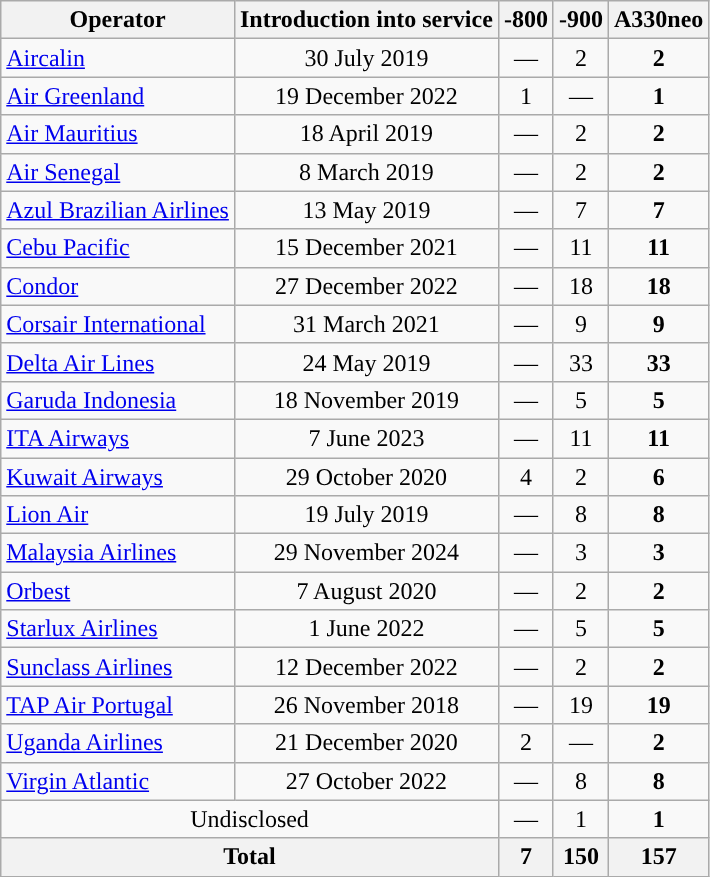<table class="wikitable sortable" style="text-align:center;">
<tr>
<th>Operator</th>
<th>Introduction into service</th>
<th>-800</th>
<th>-900</th>
<th>A330neo</th>
</tr>
<tr>
<td style="text-align:left;"><a href='#'>Aircalin</a></td>
<td>30 July 2019</td>
<td>—</td>
<td>2</td>
<td><strong>2</strong></td>
</tr>
<tr>
<td style="text-align:left;"><a href='#'>Air Greenland</a></td>
<td>19 December 2022</td>
<td>1</td>
<td>—</td>
<td><strong>1</strong></td>
</tr>
<tr>
<td style="text-align:left;"><a href='#'>Air Mauritius</a></td>
<td>18 April 2019</td>
<td>—</td>
<td>2</td>
<td><strong>2</strong></td>
</tr>
<tr>
<td style="text-align:left;"><a href='#'>Air Senegal</a></td>
<td>8 March 2019</td>
<td>—</td>
<td>2</td>
<td><strong>2</strong></td>
</tr>
<tr>
<td style="text-align:left;"><a href='#'>Azul Brazilian Airlines</a></td>
<td>13 May 2019</td>
<td>—</td>
<td>7</td>
<td><strong>7</strong></td>
</tr>
<tr>
<td style="text-align:left;"><a href='#'>Cebu Pacific</a></td>
<td>15 December 2021</td>
<td>—</td>
<td>11</td>
<td><strong>11</strong></td>
</tr>
<tr>
<td style="text-align:left;"><a href='#'>Condor</a></td>
<td>27 December 2022</td>
<td>—</td>
<td>18</td>
<td><strong>18</strong></td>
</tr>
<tr>
<td style="text-align:left;"><a href='#'>Corsair International</a></td>
<td>31 March 2021</td>
<td>—</td>
<td>9</td>
<td><strong>9</strong></td>
</tr>
<tr>
<td style="text-align:left;"><a href='#'>Delta Air Lines</a></td>
<td>24 May 2019</td>
<td>—</td>
<td>33</td>
<td><strong>33</strong></td>
</tr>
<tr>
<td style="text-align:left;"><a href='#'>Garuda Indonesia</a></td>
<td>18 November 2019</td>
<td>—</td>
<td>5</td>
<td><strong>5</strong></td>
</tr>
<tr>
<td style="text-align:left;"><a href='#'>ITA Airways</a></td>
<td>7 June 2023</td>
<td>—</td>
<td>11</td>
<td><strong>11</strong></td>
</tr>
<tr>
<td style="text-align:left;"><a href='#'>Kuwait Airways</a></td>
<td>29 October 2020</td>
<td>4</td>
<td>2</td>
<td><strong>6</strong></td>
</tr>
<tr>
<td style="text-align:left;"><a href='#'>Lion Air</a></td>
<td>19 July 2019</td>
<td>—</td>
<td>8</td>
<td><strong>8</strong></td>
</tr>
<tr>
<td style="text-align:left;"><a href='#'>Malaysia Airlines</a></td>
<td>29 November 2024</td>
<td>—</td>
<td>3</td>
<td><strong>3</strong></td>
</tr>
<tr>
<td style="text-align:left;"><a href='#'>Orbest</a></td>
<td>7 August 2020</td>
<td>—</td>
<td>2</td>
<td><strong>2</strong></td>
</tr>
<tr>
<td style="text-align:left;"><a href='#'>Starlux Airlines</a></td>
<td>1 June 2022</td>
<td>—</td>
<td>5</td>
<td><strong>5</strong></td>
</tr>
<tr>
<td style="text-align:left;"><a href='#'>Sunclass Airlines</a></td>
<td>12 December 2022</td>
<td>—</td>
<td>2</td>
<td><strong>2</strong></td>
</tr>
<tr>
<td style="text-align:left;"><a href='#'>TAP Air Portugal</a></td>
<td>26 November 2018</td>
<td>—</td>
<td>19</td>
<td><strong>19</strong></td>
</tr>
<tr>
<td style="text-align:left;"><a href='#'>Uganda Airlines</a></td>
<td>21 December 2020</td>
<td>2</td>
<td>—</td>
<td><strong>2</strong></td>
</tr>
<tr>
<td style="text-align:left;"><a href='#'>Virgin Atlantic</a></td>
<td>27 October 2022</td>
<td>—</td>
<td>8</td>
<td><strong>8</strong></td>
</tr>
<tr>
<td colspan="2">Undisclosed</td>
<td>—</td>
<td>1</td>
<td><strong>1</strong></td>
</tr>
<tr>
<th colspan="2">Total</th>
<th>7</th>
<th>150</th>
<th>157</th>
</tr>
</table>
